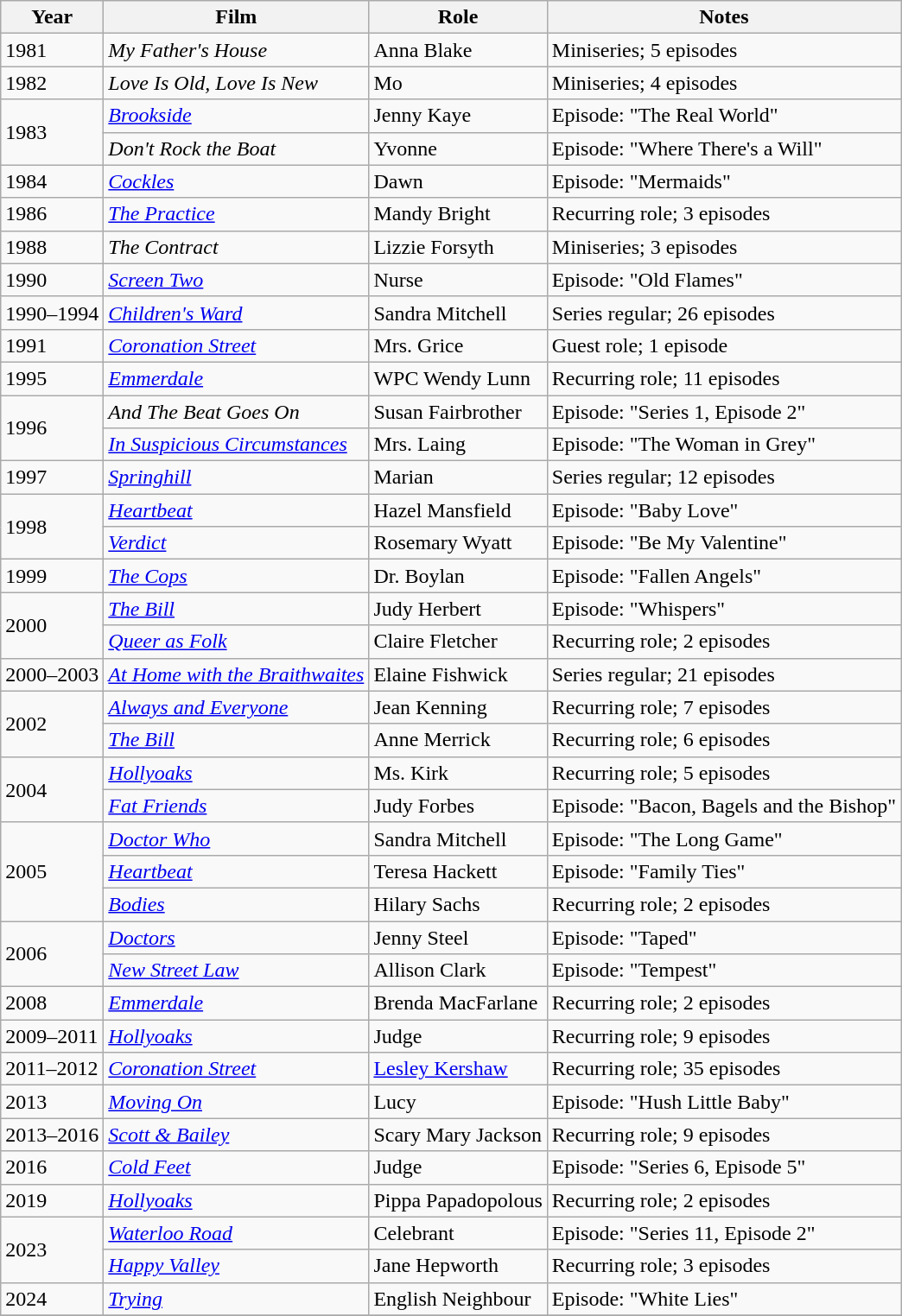<table class="wikitable">
<tr>
<th>Year</th>
<th>Film</th>
<th>Role</th>
<th>Notes</th>
</tr>
<tr>
<td>1981</td>
<td><em>My Father's House</em></td>
<td>Anna Blake</td>
<td>Miniseries; 5 episodes</td>
</tr>
<tr>
<td>1982</td>
<td><em>Love Is Old, Love Is New</em></td>
<td>Mo</td>
<td>Miniseries; 4 episodes</td>
</tr>
<tr>
<td rowspan="2">1983</td>
<td><em><a href='#'>Brookside</a></em></td>
<td>Jenny Kaye</td>
<td>Episode: "The Real World"</td>
</tr>
<tr>
<td><em>Don't Rock the Boat</em></td>
<td>Yvonne</td>
<td>Episode: "Where There's a Will"</td>
</tr>
<tr>
<td>1984</td>
<td><em><a href='#'>Cockles</a></em></td>
<td>Dawn</td>
<td>Episode: "Mermaids"</td>
</tr>
<tr>
<td>1986</td>
<td><em><a href='#'>The Practice</a></em></td>
<td>Mandy Bright</td>
<td>Recurring role; 3 episodes</td>
</tr>
<tr>
<td>1988</td>
<td><em>The Contract</em></td>
<td>Lizzie Forsyth</td>
<td>Miniseries; 3 episodes</td>
</tr>
<tr>
<td>1990</td>
<td><em><a href='#'>Screen Two</a></em></td>
<td>Nurse</td>
<td>Episode: "Old Flames"</td>
</tr>
<tr>
<td>1990–1994</td>
<td><em><a href='#'>Children's Ward</a></em></td>
<td>Sandra Mitchell</td>
<td>Series regular; 26 episodes</td>
</tr>
<tr>
<td>1991</td>
<td><em><a href='#'>Coronation Street</a></em></td>
<td>Mrs. Grice</td>
<td>Guest role; 1 episode</td>
</tr>
<tr>
<td>1995</td>
<td><em><a href='#'>Emmerdale</a></em></td>
<td>WPC Wendy Lunn</td>
<td>Recurring role; 11 episodes</td>
</tr>
<tr>
<td rowspan="2">1996</td>
<td><em>And The Beat Goes On</em></td>
<td>Susan Fairbrother</td>
<td>Episode: "Series 1, Episode 2"</td>
</tr>
<tr>
<td><em><a href='#'>In Suspicious Circumstances</a></em></td>
<td>Mrs. Laing</td>
<td>Episode: "The Woman in Grey"</td>
</tr>
<tr>
<td>1997</td>
<td><em><a href='#'>Springhill</a></em></td>
<td>Marian</td>
<td>Series regular; 12 episodes</td>
</tr>
<tr>
<td rowspan="2">1998</td>
<td><em><a href='#'>Heartbeat</a></em></td>
<td>Hazel Mansfield</td>
<td>Episode: "Baby Love"</td>
</tr>
<tr>
<td><em><a href='#'>Verdict</a></em></td>
<td>Rosemary Wyatt</td>
<td>Episode: "Be My Valentine"</td>
</tr>
<tr>
<td>1999</td>
<td><em><a href='#'>The Cops</a></em></td>
<td>Dr. Boylan</td>
<td>Episode: "Fallen Angels"</td>
</tr>
<tr>
<td rowspan="2">2000</td>
<td><em><a href='#'>The Bill</a></em></td>
<td>Judy Herbert</td>
<td>Episode: "Whispers"</td>
</tr>
<tr>
<td><em><a href='#'>Queer as Folk</a></em></td>
<td>Claire Fletcher</td>
<td>Recurring role; 2 episodes</td>
</tr>
<tr>
<td>2000–2003</td>
<td><em><a href='#'>At Home with the Braithwaites</a></em></td>
<td>Elaine Fishwick</td>
<td>Series regular; 21 episodes</td>
</tr>
<tr>
<td rowspan="2">2002</td>
<td><em><a href='#'>Always and Everyone</a></em></td>
<td>Jean Kenning</td>
<td>Recurring role; 7 episodes</td>
</tr>
<tr>
<td><em><a href='#'>The Bill</a></em></td>
<td>Anne Merrick</td>
<td>Recurring role; 6 episodes</td>
</tr>
<tr>
<td rowspan="2">2004</td>
<td><em><a href='#'>Hollyoaks</a></em></td>
<td>Ms. Kirk</td>
<td>Recurring role; 5 episodes</td>
</tr>
<tr>
<td><em><a href='#'>Fat Friends</a></em></td>
<td>Judy Forbes</td>
<td>Episode: "Bacon, Bagels and the Bishop"</td>
</tr>
<tr>
<td rowspan="3">2005</td>
<td><em><a href='#'>Doctor Who</a></em></td>
<td>Sandra Mitchell</td>
<td>Episode: "The Long Game"</td>
</tr>
<tr>
<td><em><a href='#'>Heartbeat</a></em></td>
<td>Teresa Hackett</td>
<td>Episode: "Family Ties"</td>
</tr>
<tr>
<td><em><a href='#'>Bodies</a></em></td>
<td>Hilary Sachs</td>
<td>Recurring role; 2 episodes</td>
</tr>
<tr>
<td rowspan="2">2006</td>
<td><em><a href='#'>Doctors</a></em></td>
<td>Jenny Steel</td>
<td>Episode: "Taped"</td>
</tr>
<tr>
<td><em><a href='#'>New Street Law</a></em></td>
<td>Allison Clark</td>
<td>Episode: "Tempest"</td>
</tr>
<tr>
<td>2008</td>
<td><em><a href='#'>Emmerdale</a></em></td>
<td>Brenda MacFarlane</td>
<td>Recurring role; 2 episodes</td>
</tr>
<tr>
<td>2009–2011</td>
<td><em><a href='#'>Hollyoaks</a></em></td>
<td>Judge</td>
<td>Recurring role; 9 episodes</td>
</tr>
<tr>
<td>2011–2012</td>
<td><em><a href='#'>Coronation Street</a></em></td>
<td><a href='#'>Lesley Kershaw</a></td>
<td>Recurring role; 35 episodes</td>
</tr>
<tr>
<td>2013</td>
<td><em><a href='#'>Moving On</a></em></td>
<td>Lucy</td>
<td>Episode: "Hush Little Baby"</td>
</tr>
<tr>
<td>2013–2016</td>
<td><em><a href='#'>Scott & Bailey</a></em></td>
<td>Scary Mary Jackson</td>
<td>Recurring role; 9 episodes</td>
</tr>
<tr>
<td>2016</td>
<td><em><a href='#'>Cold Feet</a></em></td>
<td>Judge</td>
<td>Episode: "Series 6, Episode 5"</td>
</tr>
<tr>
<td>2019</td>
<td><em><a href='#'>Hollyoaks</a></em></td>
<td>Pippa Papadopolous</td>
<td>Recurring role; 2 episodes</td>
</tr>
<tr>
<td rowspan="2">2023</td>
<td><em><a href='#'>Waterloo Road</a></em></td>
<td>Celebrant</td>
<td>Episode: "Series 11, Episode 2"</td>
</tr>
<tr>
<td><em><a href='#'>Happy Valley</a></em></td>
<td>Jane Hepworth</td>
<td>Recurring role; 3 episodes</td>
</tr>
<tr>
<td>2024</td>
<td><em><a href='#'>Trying</a></em></td>
<td>English Neighbour</td>
<td>Episode: "White Lies"</td>
</tr>
<tr>
</tr>
</table>
